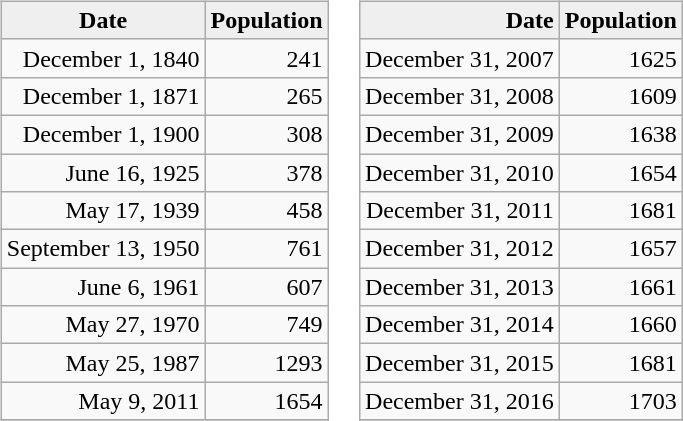<table>
<tr>
<td valign="top"><br><table class="wikitable">
<tr>
<th style="background:#efefef;">Date</th>
<th style="background:#efefef;">Population</th>
</tr>
<tr align="right">
<td>December 1, 1840</td>
<td>241</td>
</tr>
<tr align="right">
<td>December 1, 1871</td>
<td>265</td>
</tr>
<tr align="right">
<td>December 1, 1900</td>
<td>308</td>
</tr>
<tr align="right">
<td>June 16, 1925</td>
<td>378</td>
</tr>
<tr align="right">
<td>May 17, 1939</td>
<td>458</td>
</tr>
<tr align="right">
<td>September 13, 1950</td>
<td>761</td>
</tr>
<tr align="right">
<td>June 6, 1961</td>
<td>607</td>
</tr>
<tr align="right">
<td>May 27, 1970</td>
<td>749</td>
</tr>
<tr align="right">
<td>May 25, 1987</td>
<td>1293</td>
</tr>
<tr align="right">
<td>May 9, 2011</td>
<td>1654</td>
</tr>
<tr>
</tr>
</table>
</td>
<td valign="top"><br><table class="wikitable">
<tr>
<th style="background:#efefef;align:right;text-align:right">Date</th>
<th style="background:#efefef;align:right;text-align:right">Population</th>
</tr>
<tr align="right">
<td>December 31, 2007</td>
<td>1625</td>
</tr>
<tr align="right">
<td>December 31, 2008</td>
<td>1609</td>
</tr>
<tr align="right">
<td>December 31, 2009</td>
<td>1638</td>
</tr>
<tr align="right">
<td>December 31, 2010</td>
<td>1654</td>
</tr>
<tr align="right">
<td>December 31, 2011</td>
<td>1681</td>
</tr>
<tr align="right">
<td>December 31, 2012</td>
<td>1657</td>
</tr>
<tr align="right">
<td>December 31, 2013</td>
<td>1661</td>
</tr>
<tr align="right">
<td>December 31, 2014</td>
<td>1660</td>
</tr>
<tr align="right">
<td>December 31, 2015</td>
<td>1681</td>
</tr>
<tr align="right">
<td>December 31, 2016</td>
<td>1703</td>
</tr>
<tr>
</tr>
</table>
</td>
</tr>
</table>
